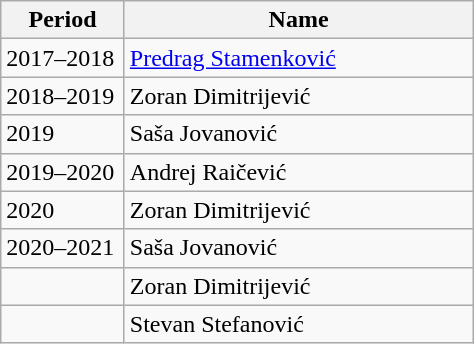<table class="wikitable">
<tr>
<th width="75">Period</th>
<th width="225">Name</th>
</tr>
<tr>
<td>2017–2018</td>
<td> <a href='#'>Predrag Stamenković</a></td>
</tr>
<tr>
<td>2018–2019</td>
<td> Zoran Dimitrijević</td>
</tr>
<tr>
<td>2019</td>
<td> Saša Jovanović</td>
</tr>
<tr>
<td>2019–2020</td>
<td> Andrej Raičević</td>
</tr>
<tr>
<td>2020</td>
<td> Zoran Dimitrijević</td>
</tr>
<tr>
<td>2020–2021</td>
<td> Saša Jovanović</td>
</tr>
<tr>
<td></td>
<td> Zoran Dimitrijević</td>
</tr>
<tr>
<td></td>
<td> Stevan Stefanović</td>
</tr>
</table>
